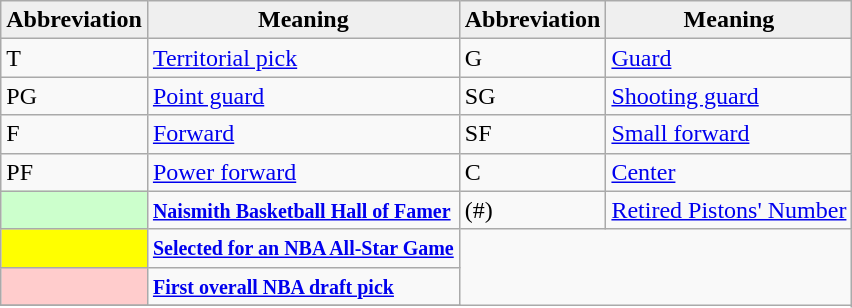<table class="wikitable sortable">
<tr bgcolor="#efefef">
<td><strong>Abbreviation</strong></td>
<td align=center><strong>Meaning</strong></td>
<td align=center><strong>Abbreviation</strong></td>
<td align=center><strong>Meaning</strong></td>
</tr>
<tr>
<td>T</td>
<td><a href='#'>Territorial pick</a></td>
<td>G</td>
<td><a href='#'>Guard</a></td>
</tr>
<tr>
<td>PG</td>
<td><a href='#'>Point guard</a></td>
<td>SG</td>
<td><a href='#'>Shooting guard</a></td>
</tr>
<tr>
<td>F</td>
<td><a href='#'>Forward</a></td>
<td>SF</td>
<td><a href='#'>Small forward</a></td>
</tr>
<tr>
<td>PF</td>
<td><a href='#'>Power forward</a></td>
<td>C</td>
<td><a href='#'>Center</a></td>
</tr>
<tr>
<td style="background-color:#CCFFCC; border:1px solid #aaaaaa; width:2em;"></td>
<td><small><strong><a href='#'>Naismith Basketball Hall of Famer</a></strong></small></td>
<td border:1px solid width:2em;'>(#)</td>
<td><a href='#'>Retired Pistons' Number</a></td>
</tr>
<tr>
<td style="background-color:#FFFF00; border:1px solid #aaaaaa; width:2em;"></td>
<td><small><strong><a href='#'>Selected for an NBA All-Star Game</a></strong></small></td>
</tr>
<tr>
<td bgcolor="#FFCCCC"; border:1px solid #aaaaaa; width:2em;"></td>
<td><small><strong><a href='#'>First overall NBA draft pick</a></strong></small></td>
</tr>
<tr>
</tr>
</table>
